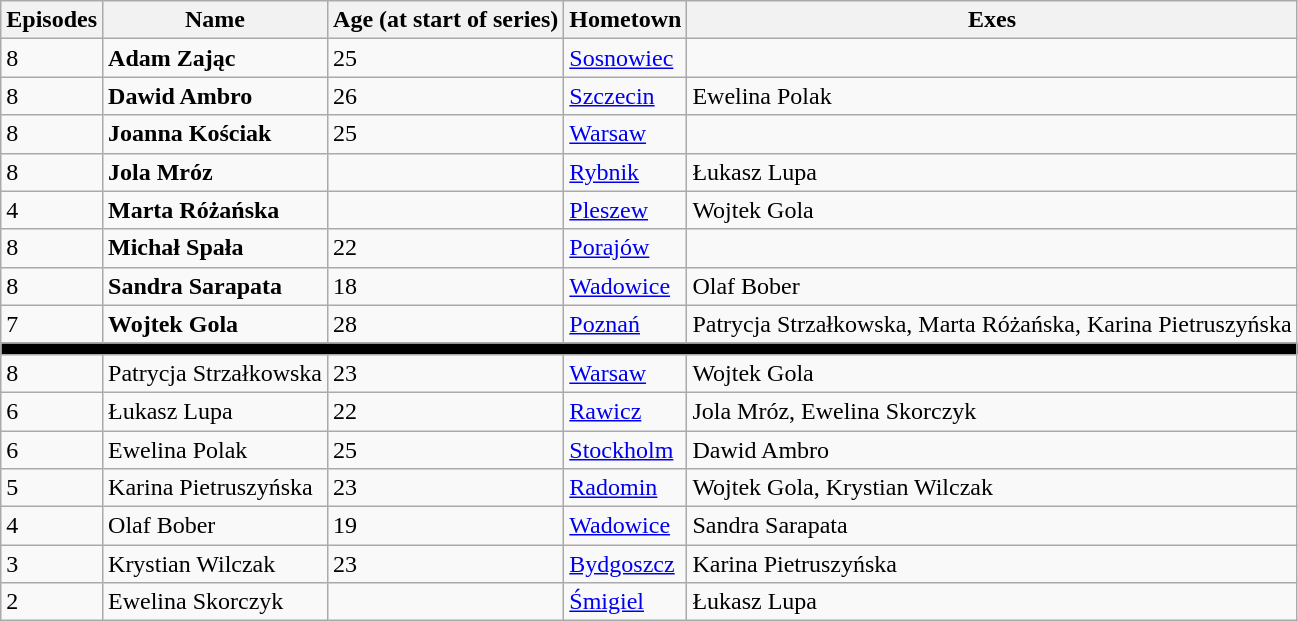<table class="wikitable sortable">
<tr>
<th>Episodes</th>
<th>Name</th>
<th>Age (at start of series)</th>
<th>Hometown</th>
<th>Exes</th>
</tr>
<tr>
<td>8</td>
<td><strong>Adam Zając</strong></td>
<td>25</td>
<td><a href='#'>Sosnowiec</a></td>
<td></td>
</tr>
<tr>
<td>8</td>
<td><strong>Dawid Ambro</strong></td>
<td>26</td>
<td><a href='#'>Szczecin</a></td>
<td>Ewelina Polak</td>
</tr>
<tr>
<td>8</td>
<td><strong>Joanna Kościak</strong></td>
<td>25</td>
<td><a href='#'>Warsaw</a></td>
<td></td>
</tr>
<tr>
<td>8</td>
<td><strong>Jola Mróz</strong></td>
<td></td>
<td><a href='#'>Rybnik</a></td>
<td>Łukasz Lupa</td>
</tr>
<tr>
<td>4</td>
<td><strong>Marta Różańska</strong></td>
<td></td>
<td><a href='#'>Pleszew</a></td>
<td>Wojtek Gola</td>
</tr>
<tr>
<td>8</td>
<td><strong>Michał Spała</strong></td>
<td>22</td>
<td><a href='#'>Porajów</a></td>
<td></td>
</tr>
<tr>
<td>8</td>
<td><strong>Sandra Sarapata</strong></td>
<td>18</td>
<td><a href='#'>Wadowice</a></td>
<td>Olaf Bober</td>
</tr>
<tr>
<td>7</td>
<td><strong>Wojtek Gola</strong></td>
<td>28</td>
<td><a href='#'>Poznań</a></td>
<td>Patrycja Strzałkowska, Marta Różańska, Karina Pietruszyńska</td>
</tr>
<tr>
<th style="background:#000;" colspan="6"></th>
</tr>
<tr>
<td>8</td>
<td>Patrycja Strzałkowska</td>
<td>23</td>
<td><a href='#'>Warsaw</a></td>
<td>Wojtek Gola</td>
</tr>
<tr>
<td>6</td>
<td>Łukasz Lupa</td>
<td>22</td>
<td><a href='#'>Rawicz</a></td>
<td>Jola Mróz, Ewelina Skorczyk</td>
</tr>
<tr>
<td>6</td>
<td>Ewelina Polak</td>
<td>25</td>
<td><a href='#'>Stockholm</a></td>
<td>Dawid Ambro</td>
</tr>
<tr>
<td>5</td>
<td>Karina Pietruszyńska</td>
<td>23</td>
<td><a href='#'>Radomin</a></td>
<td>Wojtek Gola, Krystian Wilczak</td>
</tr>
<tr>
<td>4</td>
<td>Olaf Bober</td>
<td>19</td>
<td><a href='#'>Wadowice</a></td>
<td>Sandra Sarapata</td>
</tr>
<tr>
<td>3</td>
<td>Krystian Wilczak</td>
<td>23</td>
<td><a href='#'>Bydgoszcz</a></td>
<td>Karina Pietruszyńska</td>
</tr>
<tr>
<td>2</td>
<td>Ewelina Skorczyk</td>
<td></td>
<td><a href='#'>Śmigiel</a></td>
<td>Łukasz Lupa</td>
</tr>
</table>
